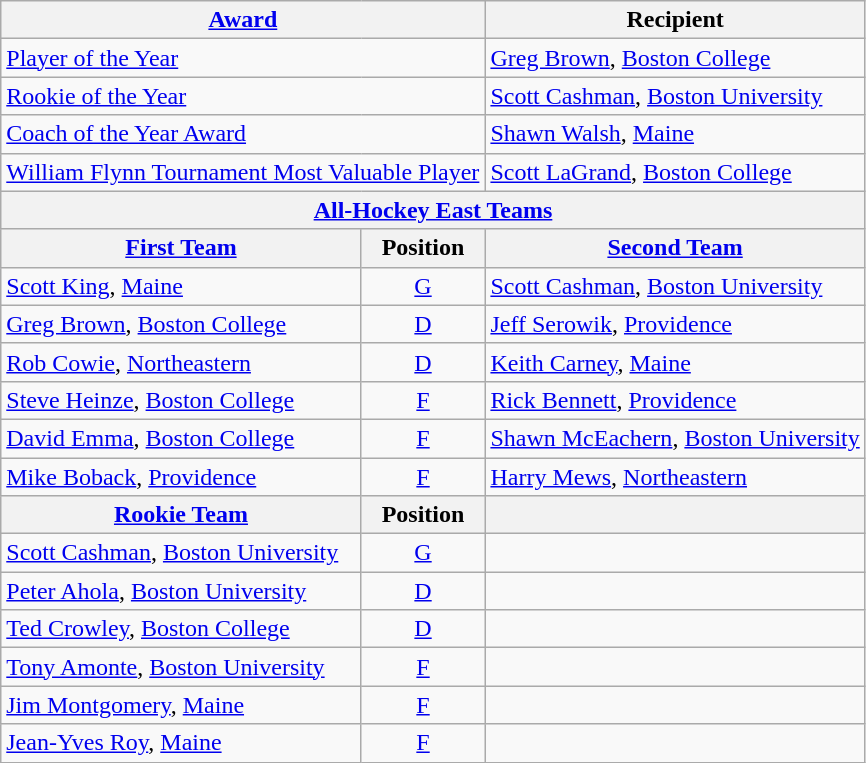<table class="wikitable">
<tr>
<th colspan=2><a href='#'>Award</a></th>
<th>Recipient</th>
</tr>
<tr>
<td colspan=2><a href='#'>Player of the Year</a></td>
<td><a href='#'>Greg Brown</a>, <a href='#'>Boston College</a></td>
</tr>
<tr>
<td colspan=2><a href='#'>Rookie of the Year</a></td>
<td><a href='#'>Scott Cashman</a>, <a href='#'>Boston University</a></td>
</tr>
<tr>
<td colspan=2><a href='#'>Coach of the Year Award</a></td>
<td><a href='#'>Shawn Walsh</a>, <a href='#'>Maine</a></td>
</tr>
<tr>
<td colspan=2><a href='#'>William Flynn Tournament Most Valuable Player</a></td>
<td><a href='#'>Scott LaGrand</a>, <a href='#'>Boston College</a></td>
</tr>
<tr>
<th colspan=3><a href='#'>All-Hockey East Teams</a></th>
</tr>
<tr>
<th><a href='#'>First Team</a></th>
<th>  Position  </th>
<th><a href='#'>Second Team</a></th>
</tr>
<tr>
<td><a href='#'>Scott King</a>, <a href='#'>Maine</a></td>
<td align=center><a href='#'>G</a></td>
<td><a href='#'>Scott Cashman</a>, <a href='#'>Boston University</a></td>
</tr>
<tr>
<td><a href='#'>Greg Brown</a>, <a href='#'>Boston College</a></td>
<td align=center><a href='#'>D</a></td>
<td><a href='#'>Jeff Serowik</a>, <a href='#'>Providence</a></td>
</tr>
<tr>
<td><a href='#'>Rob Cowie</a>, <a href='#'>Northeastern</a></td>
<td align=center><a href='#'>D</a></td>
<td><a href='#'>Keith Carney</a>, <a href='#'>Maine</a></td>
</tr>
<tr>
<td><a href='#'>Steve Heinze</a>, <a href='#'>Boston College</a></td>
<td align=center><a href='#'>F</a></td>
<td><a href='#'>Rick Bennett</a>, <a href='#'>Providence</a></td>
</tr>
<tr>
<td><a href='#'>David Emma</a>, <a href='#'>Boston College</a></td>
<td align=center><a href='#'>F</a></td>
<td><a href='#'>Shawn McEachern</a>, <a href='#'>Boston University</a></td>
</tr>
<tr>
<td><a href='#'>Mike Boback</a>, <a href='#'>Providence</a></td>
<td align=center><a href='#'>F</a></td>
<td><a href='#'>Harry Mews</a>, <a href='#'>Northeastern</a></td>
</tr>
<tr>
<th><a href='#'>Rookie Team</a></th>
<th>  Position  </th>
<th></th>
</tr>
<tr>
<td><a href='#'>Scott Cashman</a>, <a href='#'>Boston University</a></td>
<td align=center><a href='#'>G</a></td>
<td></td>
</tr>
<tr>
<td><a href='#'>Peter Ahola</a>, <a href='#'>Boston University</a></td>
<td align=center><a href='#'>D</a></td>
<td></td>
</tr>
<tr>
<td><a href='#'>Ted Crowley</a>, <a href='#'>Boston College</a></td>
<td align=center><a href='#'>D</a></td>
<td></td>
</tr>
<tr>
<td><a href='#'>Tony Amonte</a>, <a href='#'>Boston University</a></td>
<td align=center><a href='#'>F</a></td>
<td></td>
</tr>
<tr>
<td><a href='#'>Jim Montgomery</a>, <a href='#'>Maine</a></td>
<td align=center><a href='#'>F</a></td>
<td></td>
</tr>
<tr>
<td><a href='#'>Jean-Yves Roy</a>, <a href='#'>Maine</a></td>
<td align=center><a href='#'>F</a></td>
<td></td>
</tr>
</table>
